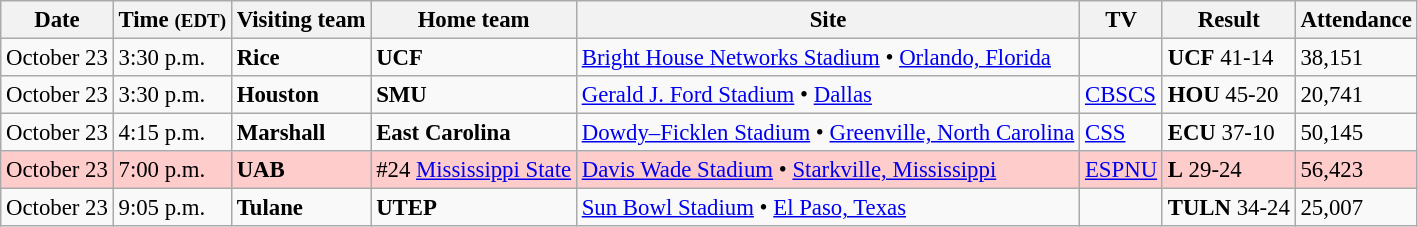<table class="wikitable" style="font-size:95%;">
<tr>
<th>Date</th>
<th>Time <small>(EDT)</small></th>
<th>Visiting team</th>
<th>Home team</th>
<th>Site</th>
<th>TV</th>
<th>Result</th>
<th>Attendance</th>
</tr>
<tr bgcolor=>
<td>October 23</td>
<td>3:30 p.m.</td>
<td><strong>Rice</strong></td>
<td><strong>UCF</strong></td>
<td><a href='#'>Bright House Networks Stadium</a> • <a href='#'>Orlando, Florida</a></td>
<td></td>
<td><strong>UCF</strong> 41-14</td>
<td>38,151</td>
</tr>
<tr bgcolor=>
<td>October 23</td>
<td>3:30 p.m.</td>
<td><strong>Houston</strong></td>
<td><strong>SMU</strong></td>
<td><a href='#'>Gerald J. Ford Stadium</a> • <a href='#'>Dallas</a></td>
<td><a href='#'>CBSCS</a></td>
<td><strong>HOU</strong> 45-20</td>
<td>20,741</td>
</tr>
<tr bgcolor=>
<td>October 23</td>
<td>4:15 p.m.</td>
<td><strong>Marshall</strong></td>
<td><strong>East Carolina</strong></td>
<td><a href='#'>Dowdy–Ficklen Stadium</a> • <a href='#'>Greenville, North Carolina</a></td>
<td><a href='#'>CSS</a></td>
<td><strong>ECU</strong> 37-10</td>
<td>50,145</td>
</tr>
<tr bgcolor=#ffcccc>
<td>October 23</td>
<td>7:00 p.m.</td>
<td><strong>UAB</strong></td>
<td>#24 <a href='#'>Mississippi State</a></td>
<td><a href='#'>Davis Wade Stadium</a> • <a href='#'>Starkville, Mississippi</a></td>
<td><a href='#'>ESPNU</a></td>
<td><strong>L</strong> 29-24</td>
<td>56,423</td>
</tr>
<tr bgcolor=>
<td>October 23</td>
<td>9:05 p.m.</td>
<td><strong>Tulane</strong></td>
<td><strong>UTEP</strong></td>
<td><a href='#'>Sun Bowl Stadium</a> • <a href='#'>El Paso, Texas</a></td>
<td></td>
<td><strong>TULN</strong> 34-24</td>
<td>25,007</td>
</tr>
</table>
